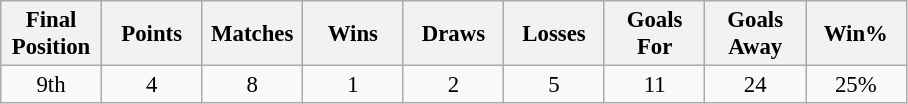<table class="wikitable" style="font-size: 95%; text-align: center;">
<tr>
<th width=60>Final Position</th>
<th width=60>Points</th>
<th width=60>Matches</th>
<th width=60>Wins</th>
<th width=60>Draws</th>
<th width=60>Losses</th>
<th width=60>Goals For</th>
<th width=60>Goals Away</th>
<th width=60>Win%</th>
</tr>
<tr>
<td>9th</td>
<td>4</td>
<td>8</td>
<td>1</td>
<td>2</td>
<td>5</td>
<td>11</td>
<td>24</td>
<td>25%</td>
</tr>
</table>
